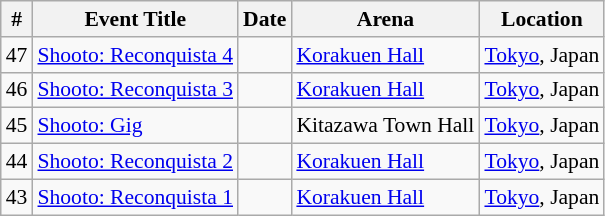<table class="sortable wikitable succession-box" style="font-size:90%;">
<tr>
<th scope="col">#</th>
<th scope="col">Event Title</th>
<th scope="col">Date</th>
<th scope="col">Arena</th>
<th scope="col">Location</th>
</tr>
<tr>
<td align=center>47</td>
<td><a href='#'>Shooto: Reconquista 4</a></td>
<td></td>
<td><a href='#'>Korakuen Hall</a></td>
<td><a href='#'>Tokyo</a>, Japan</td>
</tr>
<tr>
<td align=center>46</td>
<td><a href='#'>Shooto: Reconquista 3</a></td>
<td></td>
<td><a href='#'>Korakuen Hall</a></td>
<td><a href='#'>Tokyo</a>, Japan</td>
</tr>
<tr>
<td align=center>45</td>
<td><a href='#'>Shooto: Gig</a></td>
<td></td>
<td>Kitazawa Town Hall</td>
<td><a href='#'>Tokyo</a>, Japan</td>
</tr>
<tr>
<td align=center>44</td>
<td><a href='#'>Shooto: Reconquista 2</a></td>
<td></td>
<td><a href='#'>Korakuen Hall</a></td>
<td><a href='#'>Tokyo</a>, Japan</td>
</tr>
<tr>
<td align=center>43</td>
<td><a href='#'>Shooto: Reconquista 1</a></td>
<td></td>
<td><a href='#'>Korakuen Hall</a></td>
<td><a href='#'>Tokyo</a>, Japan</td>
</tr>
</table>
